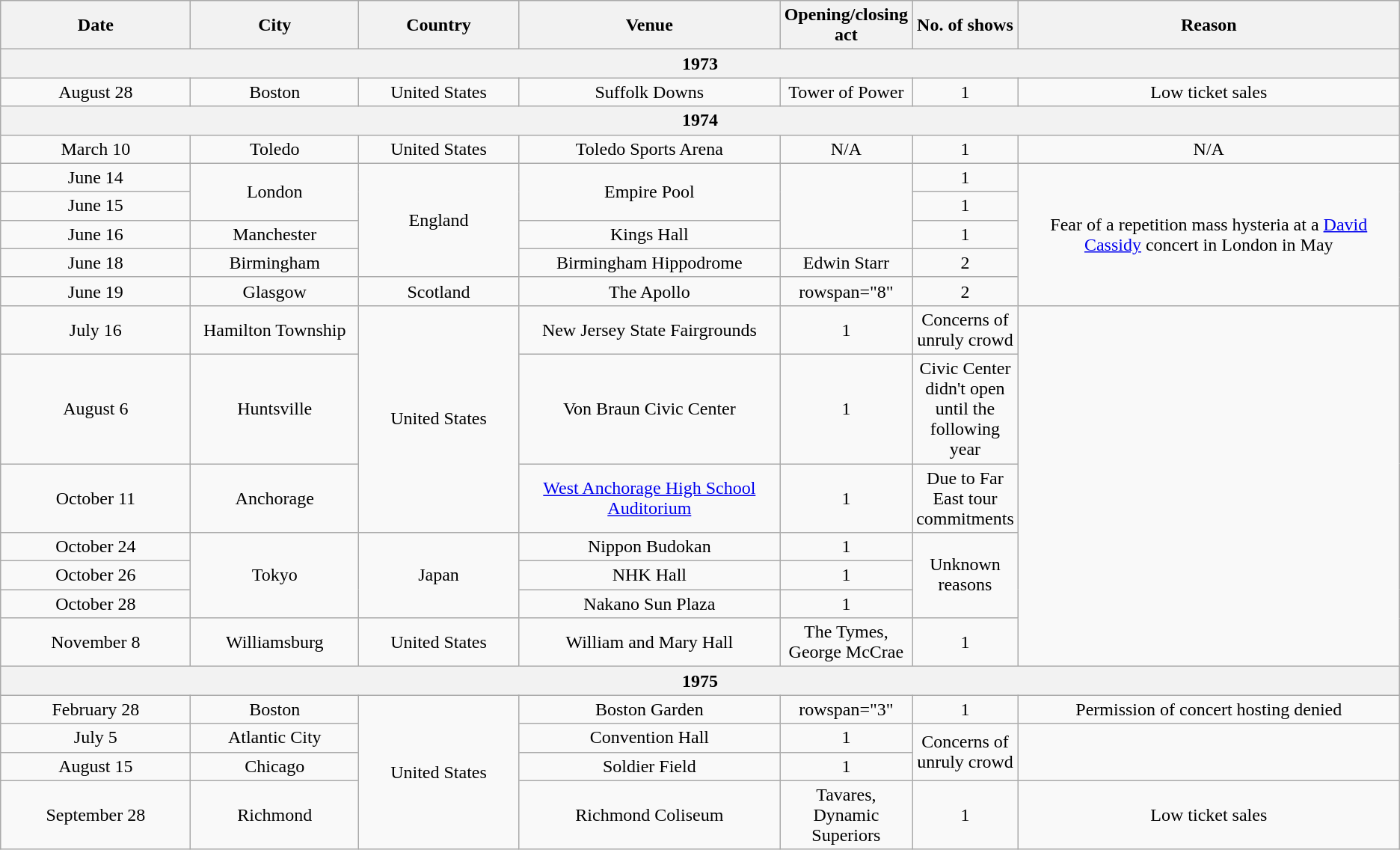<table class="wikitable plainrowheaders" style="text-align:center;">
<tr>
<th scope="col" style="width:12em;">Date</th>
<th scope="col" style="width:10em;">City</th>
<th scope="col" style="width:10em;">Country</th>
<th scope="col" style="width:17em;">Venue</th>
<th>Opening/closing act</th>
<th>No. of shows</th>
<th scope="col" style="width:26em;">Reason</th>
</tr>
<tr>
<th colspan="7">1973</th>
</tr>
<tr>
<td>August 28</td>
<td>Boston</td>
<td>United States</td>
<td>Suffolk Downs</td>
<td>Tower of Power</td>
<td>1</td>
<td>Low ticket sales</td>
</tr>
<tr>
<th colspan="7">1974</th>
</tr>
<tr>
<td>March 10</td>
<td>Toledo</td>
<td>United States</td>
<td>Toledo Sports Arena</td>
<td>N/A</td>
<td>1</td>
<td>N/A</td>
</tr>
<tr>
<td>June 14</td>
<td rowspan="2">London</td>
<td rowspan="4">England</td>
<td rowspan="2">Empire Pool</td>
<td rowspan="3"></td>
<td>1</td>
<td rowspan="5">Fear of a repetition mass hysteria at a <a href='#'>David Cassidy</a> concert in London in May</td>
</tr>
<tr>
<td>June 15</td>
<td>1</td>
</tr>
<tr>
<td>June 16</td>
<td>Manchester</td>
<td>Kings Hall</td>
<td>1</td>
</tr>
<tr>
<td>June 18</td>
<td>Birmingham</td>
<td>Birmingham Hippodrome</td>
<td>Edwin Starr</td>
<td>2</td>
</tr>
<tr>
<td>June 19</td>
<td>Glasgow</td>
<td>Scotland</td>
<td>The Apollo</td>
<td>rowspan="8" </td>
<td>2</td>
</tr>
<tr>
<td>July 16</td>
<td>Hamilton Township</td>
<td rowspan="3">United States</td>
<td>New Jersey State Fairgrounds</td>
<td>1</td>
<td>Concerns of unruly crowd</td>
</tr>
<tr>
<td>August 6</td>
<td>Huntsville</td>
<td>Von Braun Civic Center</td>
<td>1</td>
<td>Civic Center didn't open until the following year</td>
</tr>
<tr>
<td>October 11</td>
<td>Anchorage</td>
<td><a href='#'>West Anchorage High School Auditorium</a></td>
<td>1</td>
<td>Due to Far East tour commitments</td>
</tr>
<tr>
<td>October 24</td>
<td rowspan="3">Tokyo</td>
<td rowspan="3">Japan</td>
<td>Nippon Budokan</td>
<td>1</td>
<td rowspan="3">Unknown reasons</td>
</tr>
<tr>
<td>October 26</td>
<td>NHK Hall</td>
<td>1</td>
</tr>
<tr>
<td>October 28</td>
<td>Nakano Sun Plaza</td>
<td>1</td>
</tr>
<tr>
<td>November 8</td>
<td>Williamsburg</td>
<td>United States</td>
<td>William and Mary Hall</td>
<td>The Tymes, George McCrae</td>
<td>1</td>
</tr>
<tr>
<th colspan="7">1975</th>
</tr>
<tr>
<td>February 28</td>
<td>Boston</td>
<td rowspan="5">United States</td>
<td>Boston Garden</td>
<td>rowspan="3" </td>
<td>1</td>
<td>Permission of concert hosting denied</td>
</tr>
<tr>
<td>July 5</td>
<td>Atlantic City</td>
<td>Convention Hall</td>
<td>1</td>
<td rowspan="2">Concerns of unruly crowd</td>
</tr>
<tr>
<td>August 15</td>
<td>Chicago</td>
<td>Soldier Field</td>
<td>1</td>
</tr>
<tr>
<td>September 28</td>
<td>Richmond</td>
<td>Richmond Coliseum</td>
<td>Tavares, Dynamic Superiors</td>
<td>1</td>
<td>Low ticket sales </td>
</tr>
</table>
